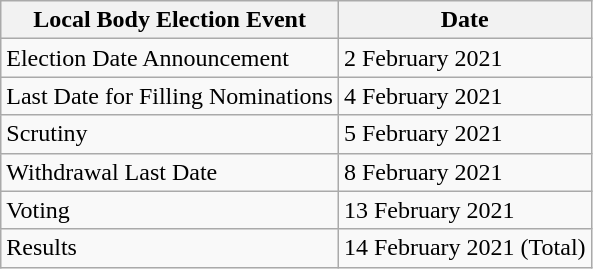<table class="wikitable">
<tr>
<th>Local Body Election Event</th>
<th>Date</th>
</tr>
<tr>
<td>Election Date Announcement</td>
<td>2 February 2021</td>
</tr>
<tr>
<td>Last Date for Filling Nominations</td>
<td>4 February 2021</td>
</tr>
<tr>
<td>Scrutiny</td>
<td>5 February 2021</td>
</tr>
<tr>
<td>Withdrawal Last Date</td>
<td>8 February 2021</td>
</tr>
<tr>
<td>Voting</td>
<td>13 February 2021</td>
</tr>
<tr>
<td>Results</td>
<td>14 February 2021 (Total)</td>
</tr>
</table>
